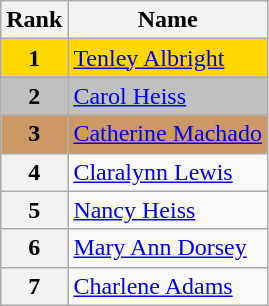<table class="wikitable">
<tr>
<th>Rank</th>
<th>Name</th>
</tr>
<tr bgcolor="gold">
<td align="center"><strong>1</strong></td>
<td><a href='#'>Tenley Albright</a></td>
</tr>
<tr bgcolor="silver">
<td align="center"><strong>2</strong></td>
<td><a href='#'>Carol Heiss</a></td>
</tr>
<tr bgcolor="cc9966">
<td align="center"><strong>3</strong></td>
<td><a href='#'>Catherine Machado</a></td>
</tr>
<tr>
<th>4</th>
<td><a href='#'>Claralynn Lewis</a></td>
</tr>
<tr>
<th>5</th>
<td><a href='#'>Nancy Heiss</a></td>
</tr>
<tr>
<th>6</th>
<td><a href='#'>Mary Ann Dorsey</a></td>
</tr>
<tr>
<th>7</th>
<td><a href='#'>Charlene Adams</a></td>
</tr>
</table>
